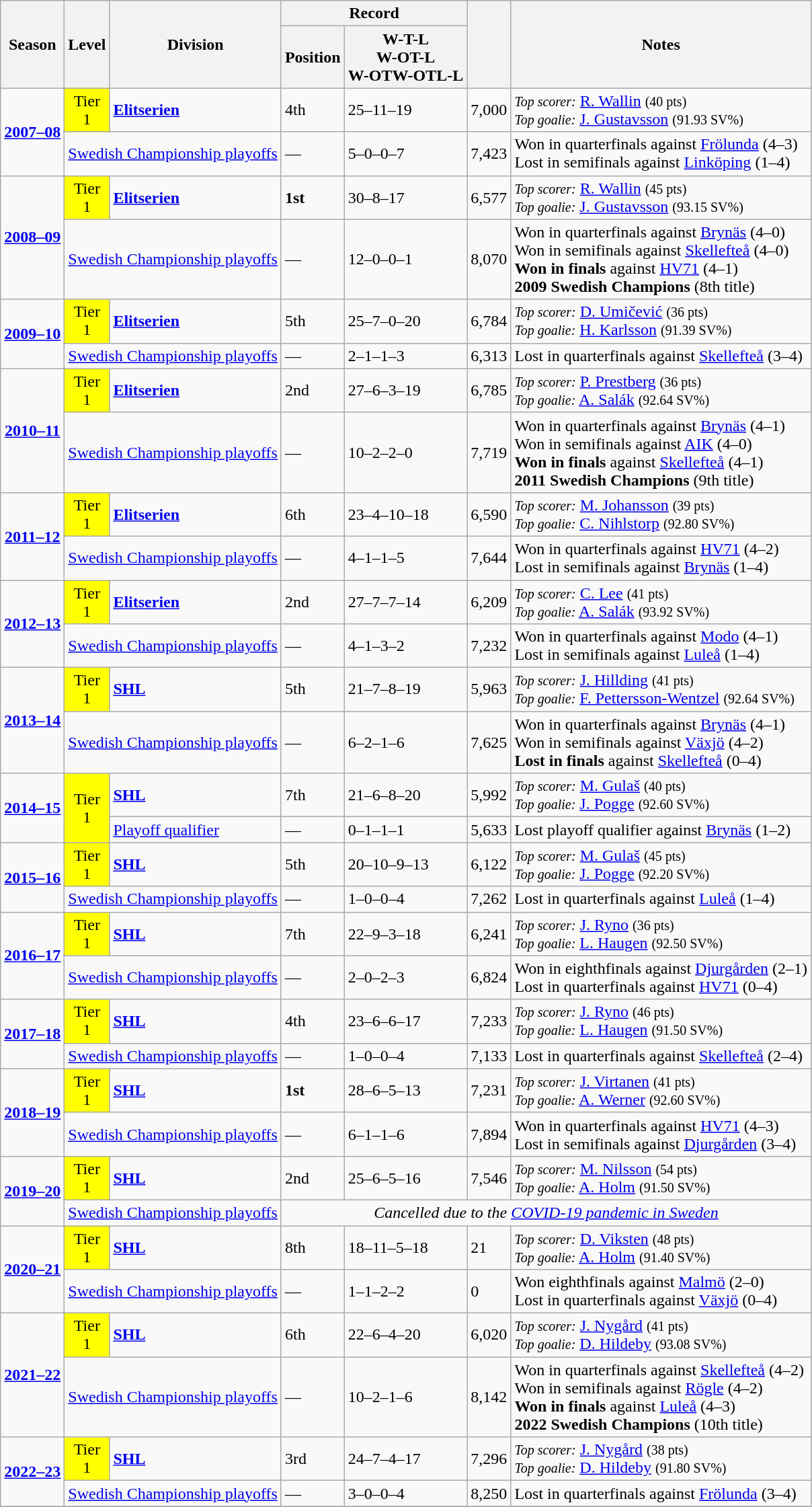<table class="wikitable">
<tr>
<th rowspan="2">Season</th>
<th rowspan="2" width=20px>Level</th>
<th rowspan="2">Division</th>
<th colspan="2">Record</th>
<th rowspan=2></th>
<th rowspan="2">Notes</th>
</tr>
<tr>
<th>Position</th>
<th>W-T-L<br>W-OT-L<br>W-OTW-OTL-L</th>
</tr>
<tr>
<td rowspan=2 align=center><strong><a href='#'>2007–08</a></strong></td>
<td align=center style="background:#FFFF00;">Tier 1</td>
<td><strong><a href='#'>Elitserien</a></strong></td>
<td>4th</td>
<td>25–11–19</td>
<td>7,000</td>
<td><small><em>Top scorer:</em></small>  <a href='#'>R. Wallin</a> <small>(40 pts)<br><em>Top goalie:</em></small>  <a href='#'>J. Gustavsson</a> <small>(91.93 SV%)</small></td>
</tr>
<tr>
<td colspan=2><a href='#'>Swedish Championship playoffs</a></td>
<td>—</td>
<td>5–0–0–7</td>
<td>7,423</td>
<td>Won in quarterfinals against <a href='#'>Frölunda</a> (4–3)<br>Lost in semifinals against <a href='#'>Linköping</a> (1–4)</td>
</tr>
<tr>
<td rowspan=2 align=center><strong><a href='#'>2008–09</a></strong></td>
<td align=center style="background:#FFFF00;">Tier 1</td>
<td><strong><a href='#'>Elitserien</a></strong></td>
<td><strong>1st</strong></td>
<td>30–8–17</td>
<td>6,577</td>
<td><small><em>Top scorer:</em></small>  <a href='#'>R. Wallin</a> <small>(45 pts)<br><em>Top goalie:</em></small>  <a href='#'>J. Gustavsson</a> <small>(93.15 SV%)</small></td>
</tr>
<tr>
<td colspan=2><a href='#'>Swedish Championship playoffs</a></td>
<td>—</td>
<td>12–0–0–1</td>
<td>8,070</td>
<td>Won in quarterfinals against <a href='#'>Brynäs</a> (4–0)<br>Won in semifinals against <a href='#'>Skellefteå</a> (4–0)<br><strong>Won in finals</strong> against <a href='#'>HV71</a> (4–1)<br> <strong>2009 Swedish Champions</strong> (8th title)</td>
</tr>
<tr>
<td rowspan=2 align=center><strong><a href='#'>2009–10</a></strong></td>
<td align=center style="background:#FFFF00;">Tier 1</td>
<td><strong><a href='#'>Elitserien</a></strong></td>
<td>5th</td>
<td>25–7–0–20</td>
<td>6,784</td>
<td><small><em>Top scorer:</em></small>  <a href='#'>D. Umičević</a> <small>(36 pts)<br><em>Top goalie:</em></small>  <a href='#'>H. Karlsson</a> <small>(91.39 SV%)</small></td>
</tr>
<tr>
<td colspan=2><a href='#'>Swedish Championship playoffs</a></td>
<td>—</td>
<td>2–1–1–3</td>
<td>6,313</td>
<td>Lost in quarterfinals against <a href='#'>Skellefteå</a> (3–4)</td>
</tr>
<tr>
<td rowspan=2 align=center><strong><a href='#'>2010–11</a></strong></td>
<td align=center style="background:#FFFF00;">Tier 1</td>
<td><strong><a href='#'>Elitserien</a></strong></td>
<td>2nd</td>
<td>27–6–3–19</td>
<td>6,785</td>
<td><small><em>Top scorer:</em></small>  <a href='#'>P. Prestberg</a> <small>(36 pts)<br><em>Top goalie:</em></small>  <a href='#'>A. Salák</a> <small>(92.64 SV%)</small></td>
</tr>
<tr>
<td colspan=2><a href='#'>Swedish Championship playoffs</a></td>
<td>—</td>
<td>10–2–2–0</td>
<td>7,719</td>
<td>Won in quarterfinals against <a href='#'>Brynäs</a> (4–1)<br>Won in semifinals against <a href='#'>AIK</a> (4–0)<br><strong>Won in finals</strong> against <a href='#'>Skellefteå</a> (4–1)<br> <strong>2011 Swedish Champions</strong> (9th title)</td>
</tr>
<tr>
<td rowspan=2 align=center><strong><a href='#'>2011–12</a></strong></td>
<td align=center style="background:#FFFF00;">Tier 1</td>
<td><strong><a href='#'>Elitserien</a></strong></td>
<td>6th</td>
<td>23–4–10–18</td>
<td>6,590</td>
<td><small><em>Top scorer:</em></small>  <a href='#'>M. Johansson</a> <small>(39 pts)<br><em>Top goalie:</em></small>  <a href='#'>C. Nihlstorp</a> <small>(92.80 SV%)</small></td>
</tr>
<tr>
<td colspan=2><a href='#'>Swedish Championship playoffs</a></td>
<td>—</td>
<td>4–1–1–5</td>
<td>7,644</td>
<td>Won in quarterfinals against <a href='#'>HV71</a> (4–2)<br>Lost in semifinals against <a href='#'>Brynäs</a> (1–4)</td>
</tr>
<tr>
<td rowspan=2 align=center><strong><a href='#'>2012–13</a></strong></td>
<td align=center style="background:#FFFF00;">Tier 1</td>
<td><strong><a href='#'>Elitserien</a></strong></td>
<td>2nd</td>
<td>27–7–7–14</td>
<td>6,209</td>
<td><small><em>Top scorer:</em></small>  <a href='#'>C. Lee</a> <small>(41 pts)<br><em>Top goalie:</em></small>  <a href='#'>A. Salák</a> <small>(93.92 SV%)</small></td>
</tr>
<tr>
<td colspan=2><a href='#'>Swedish Championship playoffs</a></td>
<td>—</td>
<td>4–1–3–2</td>
<td>7,232</td>
<td>Won in quarterfinals against <a href='#'>Modo</a> (4–1)<br>Lost in semifinals against <a href='#'>Luleå</a> (1–4)</td>
</tr>
<tr>
<td rowspan=2 align=center><strong><a href='#'>2013–14</a></strong></td>
<td align=center style="background:#FFFF00;">Tier 1</td>
<td><strong><a href='#'>SHL</a></strong></td>
<td>5th</td>
<td>21–7–8–19</td>
<td>5,963</td>
<td><small><em>Top scorer:</em></small>  <a href='#'>J. Hillding</a> <small>(41 pts)<br><em>Top goalie:</em></small>  <a href='#'>F. Pettersson-Wentzel</a> <small>(92.64 SV%)</small></td>
</tr>
<tr>
<td colspan=2><a href='#'>Swedish Championship playoffs</a></td>
<td>—</td>
<td>6–2–1–6</td>
<td>7,625</td>
<td>Won in quarterfinals against <a href='#'>Brynäs</a> (4–1)<br>Won in semifinals against <a href='#'>Växjö</a> (4–2)<br> <strong>Lost in finals</strong> against <a href='#'>Skellefteå</a> (0–4)</td>
</tr>
<tr>
<td rowspan=2 align=center><strong><a href='#'>2014–15</a></strong></td>
<td rowspan=2 align=center style="background:#FFFF00;">Tier 1</td>
<td><strong><a href='#'>SHL</a></strong></td>
<td>7th</td>
<td>21–6–8–20</td>
<td>5,992</td>
<td><small><em>Top scorer:</em></small>  <a href='#'>M. Gulaš</a> <small>(40 pts)<br><em>Top goalie:</em></small>  <a href='#'>J. Pogge</a> <small>(92.60 SV%)</small></td>
</tr>
<tr>
<td><a href='#'>Playoff qualifier</a></td>
<td>—</td>
<td>0–1–1–1</td>
<td>5,633</td>
<td>Lost playoff qualifier against <a href='#'>Brynäs</a> (1–2)</td>
</tr>
<tr>
<td rowspan=2 align=center><strong><a href='#'>2015–16</a></strong></td>
<td align=center style="background:#FFFF00;">Tier 1</td>
<td><strong><a href='#'>SHL</a></strong></td>
<td>5th</td>
<td>20–10–9–13</td>
<td>6,122</td>
<td><small><em>Top scorer:</em></small>  <a href='#'>M. Gulaš</a> <small>(45 pts)<br><em>Top goalie:</em></small>  <a href='#'>J. Pogge</a> <small>(92.20 SV%)</small></td>
</tr>
<tr>
<td colspan=2><a href='#'>Swedish Championship playoffs</a></td>
<td>—</td>
<td>1–0–0–4</td>
<td>7,262</td>
<td>Lost in quarterfinals against <a href='#'>Luleå</a> (1–4)</td>
</tr>
<tr>
<td rowspan=2 align=center><strong><a href='#'>2016–17</a></strong></td>
<td align=center style="background:#FFFF00;">Tier 1</td>
<td><strong><a href='#'>SHL</a></strong></td>
<td>7th</td>
<td>22–9–3–18</td>
<td>6,241</td>
<td><small><em>Top scorer:</em></small>  <a href='#'>J. Ryno</a> <small>(36 pts)<br><em>Top goalie:</em></small>  <a href='#'>L. Haugen</a> <small>(92.50 SV%)</small></td>
</tr>
<tr>
<td colspan=2><a href='#'>Swedish Championship playoffs</a></td>
<td>—</td>
<td>2–0–2–3</td>
<td>6,824</td>
<td>Won in eighthfinals against <a href='#'>Djurgården</a> (2–1)<br>Lost in quarterfinals against <a href='#'>HV71</a> (0–4)</td>
</tr>
<tr>
<td rowspan=2 align=center><strong><a href='#'>2017–18</a></strong></td>
<td align=center style="background:#FFFF00;">Tier 1</td>
<td><strong><a href='#'>SHL</a></strong></td>
<td>4th</td>
<td>23–6–6–17</td>
<td>7,233</td>
<td><small><em>Top scorer:</em></small>  <a href='#'>J. Ryno</a> <small>(46 pts)<br><em>Top goalie:</em></small>  <a href='#'>L. Haugen</a> <small>(91.50 SV%)</small></td>
</tr>
<tr>
<td colspan=2><a href='#'>Swedish Championship playoffs</a></td>
<td>—</td>
<td>1–0–0–4</td>
<td>7,133</td>
<td>Lost in quarterfinals against <a href='#'>Skellefteå</a> (2–4)</td>
</tr>
<tr>
<td rowspan=2 align=center><strong><a href='#'>2018–19</a></strong></td>
<td align=center style="background:#FFFF00;">Tier 1</td>
<td><strong><a href='#'>SHL</a></strong></td>
<td><strong>1st</strong></td>
<td>28–6–5–13</td>
<td>7,231</td>
<td><small><em>Top scorer:</em></small>  <a href='#'>J. Virtanen</a> <small>(41 pts)<br><em>Top goalie:</em></small>  <a href='#'>A. Werner</a> <small>(92.60 SV%)</small></td>
</tr>
<tr>
<td colspan=2><a href='#'>Swedish Championship playoffs</a></td>
<td>—</td>
<td>6–1–1–6</td>
<td>7,894</td>
<td>Won in quarterfinals against <a href='#'>HV71</a> (4–3)<br>Lost in semifinals against <a href='#'>Djurgården</a> (3–4)</td>
</tr>
<tr>
<td rowspan=2 align=center><strong><a href='#'>2019–20</a></strong></td>
<td align=center style="background:#FFFF00;">Tier 1</td>
<td><strong><a href='#'>SHL</a></strong></td>
<td>2nd</td>
<td>25–6–5–16</td>
<td>7,546</td>
<td><small><em>Top scorer:</em></small>  <a href='#'>M. Nilsson</a> <small>(54 pts)<br><em>Top goalie:</em></small>  <a href='#'>A. Holm</a> <small>(91.50 SV%)</small></td>
</tr>
<tr>
<td colspan=2><a href='#'>Swedish Championship playoffs</a></td>
<td colspan=4 align=center><em>Cancelled due to the <a href='#'>COVID-19 pandemic in Sweden</a></em></td>
</tr>
<tr>
<td rowspan=2 align=center><strong><a href='#'>2020–21</a></strong></td>
<td align=center style="background:#FFFF00;">Tier 1</td>
<td><strong><a href='#'>SHL</a></strong></td>
<td>8th</td>
<td>18–11–5–18</td>
<td>21</td>
<td><small><em>Top scorer:</em></small>  <a href='#'>D. Viksten</a> <small>(48 pts)<br><em>Top goalie:</em></small>  <a href='#'>A. Holm</a> <small>(91.40 SV%)</small></td>
</tr>
<tr>
<td colspan=2><a href='#'>Swedish Championship playoffs</a></td>
<td>—</td>
<td>1–1–2–2</td>
<td>0</td>
<td>Won eighthfinals against <a href='#'>Malmö</a> (2–0)<br>Lost in quarterfinals against <a href='#'>Växjö</a> (0–4)</td>
</tr>
<tr>
<td rowspan=2 align=center><strong><a href='#'>2021–22</a></strong></td>
<td align=center style="background:#FFFF00;">Tier 1</td>
<td><strong><a href='#'>SHL</a></strong></td>
<td>6th</td>
<td>22–6–4–20</td>
<td>6,020</td>
<td><small><em>Top scorer:</em></small>  <a href='#'>J. Nygård</a> <small>(41 pts)<br><em>Top goalie:</em></small>  <a href='#'>D. Hildeby</a> <small>(93.08 SV%)</small></td>
</tr>
<tr>
<td colspan=2><a href='#'>Swedish Championship playoffs</a></td>
<td>—</td>
<td>10–2–1–6</td>
<td>8,142</td>
<td>Won in quarterfinals against <a href='#'>Skellefteå</a> (4–2)<br>Won in semifinals against <a href='#'>Rögle</a> (4–2)<br><strong>Won in finals</strong> against <a href='#'>Luleå</a> (4–3)<br> <strong>2022 Swedish Champions</strong> (10th title)</td>
</tr>
<tr>
<td rowspan=2 align=center><strong><a href='#'>2022–23</a></strong></td>
<td align=center style="background:#FFFF00;">Tier 1</td>
<td><strong><a href='#'>SHL</a></strong></td>
<td>3rd</td>
<td>24–7–4–17</td>
<td>7,296</td>
<td><small><em>Top scorer:</em></small>  <a href='#'>J. Nygård</a> <small>(38 pts)<br><em>Top goalie:</em></small>  <a href='#'>D. Hildeby</a> <small>(91.80 SV%)</small></td>
</tr>
<tr>
<td colspan=2><a href='#'>Swedish Championship playoffs</a></td>
<td>—</td>
<td>3–0–0–4</td>
<td>8,250</td>
<td>Lost in quarterfinals against <a href='#'>Frölunda</a> (3–4)</td>
</tr>
<tr>
</tr>
</table>
